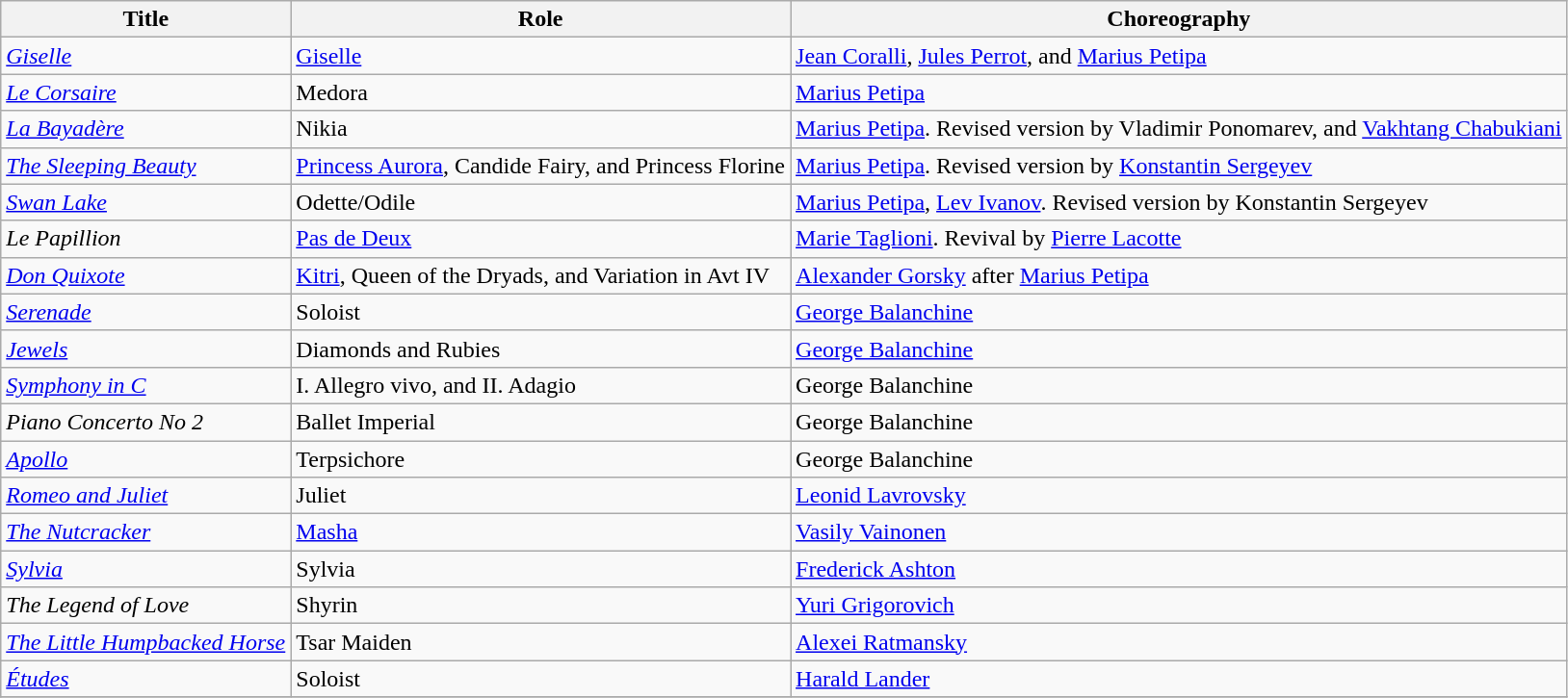<table class="wikitable sortable">
<tr>
<th>Title</th>
<th>Role</th>
<th>Choreography</th>
</tr>
<tr>
<td><em><a href='#'>Giselle</a></em></td>
<td><a href='#'>Giselle</a></td>
<td><a href='#'>Jean Coralli</a>, <a href='#'>Jules Perrot</a>, and <a href='#'>Marius Petipa</a></td>
</tr>
<tr>
<td><em><a href='#'>Le Corsaire</a></em></td>
<td>Medora</td>
<td><a href='#'>Marius Petipa</a></td>
</tr>
<tr>
<td><em><a href='#'>La Bayadère</a></em></td>
<td>Nikia</td>
<td><a href='#'>Marius Petipa</a>. Revised version by Vladimir Ponomarev, and <a href='#'>Vakhtang Chabukiani</a></td>
</tr>
<tr>
<td><em><a href='#'>The Sleeping Beauty</a></em></td>
<td><a href='#'>Princess Aurora</a>, Candide Fairy, and Princess Florine</td>
<td><a href='#'>Marius Petipa</a>. Revised version by <a href='#'>Konstantin Sergeyev</a></td>
</tr>
<tr>
<td><em><a href='#'>Swan Lake</a></em></td>
<td>Odette/Odile</td>
<td><a href='#'>Marius Petipa</a>, <a href='#'>Lev Ivanov</a>. Revised version by Konstantin Sergeyev</td>
</tr>
<tr>
<td><em>Le Papillion</em></td>
<td><a href='#'>Pas de Deux</a></td>
<td><a href='#'>Marie Taglioni</a>. Revival by <a href='#'>Pierre Lacotte</a></td>
</tr>
<tr>
<td><em><a href='#'>Don Quixote</a></em></td>
<td><a href='#'>Kitri</a>, Queen of the Dryads, and Variation in Avt IV</td>
<td><a href='#'>Alexander Gorsky</a> after <a href='#'>Marius Petipa</a></td>
</tr>
<tr>
<td><em><a href='#'>Serenade</a></em></td>
<td>Soloist</td>
<td><a href='#'>George Balanchine</a></td>
</tr>
<tr>
<td><em><a href='#'>Jewels</a></em></td>
<td>Diamonds and Rubies</td>
<td><a href='#'>George Balanchine</a></td>
</tr>
<tr>
<td><em><a href='#'>Symphony in C</a></em></td>
<td>I. Allegro vivo, and II. Adagio</td>
<td>George Balanchine</td>
</tr>
<tr>
<td><em>Piano Concerto No 2</em></td>
<td>Ballet Imperial</td>
<td>George Balanchine</td>
</tr>
<tr>
<td><em><a href='#'>Apollo</a></em></td>
<td>Terpsichore</td>
<td>George Balanchine</td>
</tr>
<tr>
<td><em><a href='#'>Romeo and Juliet</a></em></td>
<td>Juliet</td>
<td><a href='#'>Leonid Lavrovsky</a></td>
</tr>
<tr>
<td><em><a href='#'>The Nutcracker</a></em></td>
<td><a href='#'>Masha</a></td>
<td><a href='#'>Vasily Vainonen</a></td>
</tr>
<tr>
<td><em><a href='#'>Sylvia</a></em></td>
<td>Sylvia</td>
<td><a href='#'>Frederick Ashton</a></td>
</tr>
<tr>
<td><em>The Legend of Love</em></td>
<td>Shyrin</td>
<td><a href='#'>Yuri Grigorovich</a></td>
</tr>
<tr>
<td><em><a href='#'>The Little Humpbacked Horse</a></em></td>
<td>Tsar Maiden</td>
<td><a href='#'>Alexei Ratmansky</a></td>
</tr>
<tr>
<td><em><a href='#'>Études</a></em></td>
<td>Soloist</td>
<td><a href='#'>Harald Lander</a></td>
</tr>
<tr>
</tr>
</table>
